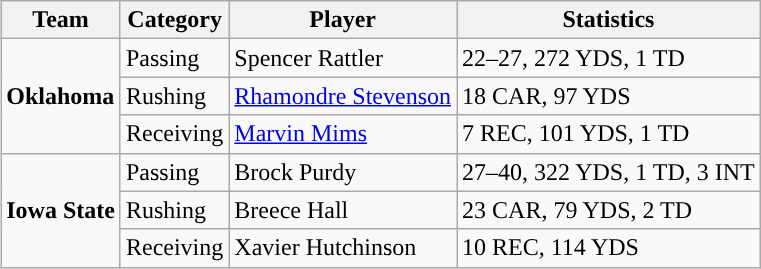<table class="wikitable" style="float: right;">
<tr>
<th>Team</th>
<th>Category</th>
<th>Player</th>
<th>Statistics</th>
</tr>
<tr>
<td rowspan=3><strong>Oklahoma</strong></td>
<td>Passing</td>
<td>Spencer Rattler</td>
<td>22–27, 272 YDS, 1 TD</td>
</tr>
<tr>
<td>Rushing</td>
<td><a href='#'>Rhamondre Stevenson</a></td>
<td>18 CAR, 97 YDS</td>
</tr>
<tr>
<td>Receiving</td>
<td><a href='#'>Marvin Mims</a></td>
<td>7 REC, 101 YDS, 1 TD</td>
</tr>
<tr>
<td rowspan=3><strong>Iowa State</strong></td>
<td>Passing</td>
<td>Brock Purdy</td>
<td>27–40, 322 YDS, 1 TD, 3 INT</td>
</tr>
<tr>
<td>Rushing</td>
<td>Breece Hall</td>
<td>23 CAR, 79 YDS, 2 TD</td>
</tr>
<tr>
<td>Receiving</td>
<td>Xavier Hutchinson</td>
<td>10 REC, 114 YDS</td>
</tr>
</table>
